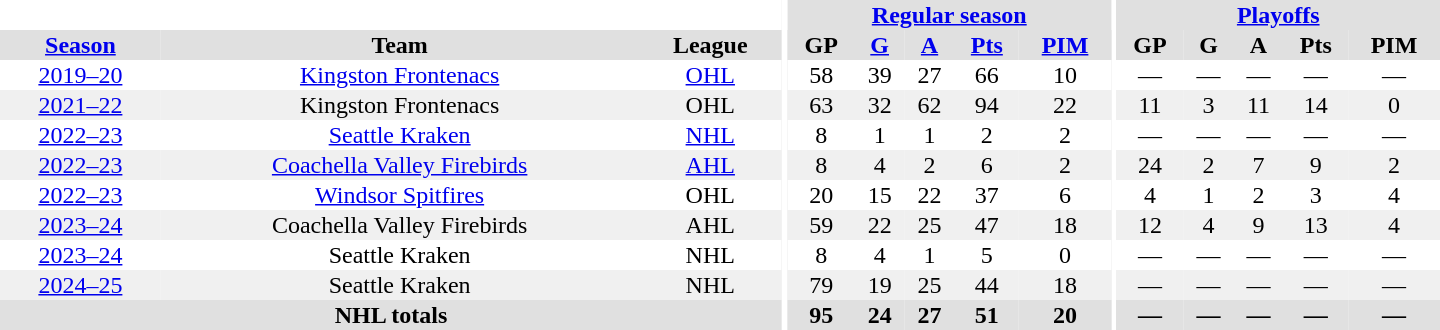<table border="0" cellpadding="1" cellspacing="0" style="text-align:center; width:60em;">
<tr bgcolor="#e0e0e0">
<th colspan="3" bgcolor="#ffffff"></th>
<th rowspan="102" bgcolor="#ffffff"></th>
<th colspan="5"><a href='#'>Regular season</a></th>
<th rowspan="102" bgcolor="#ffffff"></th>
<th colspan="5"><a href='#'>Playoffs</a></th>
</tr>
<tr bgcolor="#e0e0e0">
<th><a href='#'>Season</a></th>
<th>Team</th>
<th>League</th>
<th>GP</th>
<th><a href='#'>G</a></th>
<th><a href='#'>A</a></th>
<th><a href='#'>Pts</a></th>
<th><a href='#'>PIM</a></th>
<th>GP</th>
<th>G</th>
<th>A</th>
<th>Pts</th>
<th>PIM</th>
</tr>
<tr>
<td><a href='#'>2019–20</a></td>
<td><a href='#'>Kingston Frontenacs</a></td>
<td><a href='#'>OHL</a></td>
<td>58</td>
<td>39</td>
<td>27</td>
<td>66</td>
<td>10</td>
<td>—</td>
<td>—</td>
<td>—</td>
<td>—</td>
<td>—</td>
</tr>
<tr bgcolor="#f0f0f0">
<td><a href='#'>2021–22</a></td>
<td>Kingston Frontenacs</td>
<td>OHL</td>
<td>63</td>
<td>32</td>
<td>62</td>
<td>94</td>
<td>22</td>
<td>11</td>
<td>3</td>
<td>11</td>
<td>14</td>
<td>0</td>
</tr>
<tr>
<td><a href='#'>2022–23</a></td>
<td><a href='#'>Seattle Kraken</a></td>
<td><a href='#'>NHL</a></td>
<td>8</td>
<td>1</td>
<td>1</td>
<td>2</td>
<td>2</td>
<td>—</td>
<td>—</td>
<td>—</td>
<td>—</td>
<td>—</td>
</tr>
<tr bgcolor="#f0f0f0">
<td><a href='#'>2022–23</a></td>
<td><a href='#'>Coachella Valley Firebirds</a></td>
<td><a href='#'>AHL</a></td>
<td>8</td>
<td>4</td>
<td>2</td>
<td>6</td>
<td>2</td>
<td>24</td>
<td>2</td>
<td>7</td>
<td>9</td>
<td>2</td>
</tr>
<tr>
<td><a href='#'>2022–23</a></td>
<td><a href='#'>Windsor Spitfires</a></td>
<td>OHL</td>
<td>20</td>
<td>15</td>
<td>22</td>
<td>37</td>
<td>6</td>
<td>4</td>
<td>1</td>
<td>2</td>
<td>3</td>
<td>4</td>
</tr>
<tr bgcolor="#f0f0f0">
<td><a href='#'>2023–24</a></td>
<td>Coachella Valley Firebirds</td>
<td>AHL</td>
<td>59</td>
<td>22</td>
<td>25</td>
<td>47</td>
<td>18</td>
<td>12</td>
<td>4</td>
<td>9</td>
<td>13</td>
<td>4</td>
</tr>
<tr>
<td><a href='#'>2023–24</a></td>
<td>Seattle Kraken</td>
<td>NHL</td>
<td>8</td>
<td>4</td>
<td>1</td>
<td>5</td>
<td>0</td>
<td>—</td>
<td>—</td>
<td>—</td>
<td>—</td>
<td>—</td>
</tr>
<tr bgcolor="#f0f0f0">
<td><a href='#'>2024–25</a></td>
<td>Seattle Kraken</td>
<td>NHL</td>
<td>79</td>
<td>19</td>
<td>25</td>
<td>44</td>
<td>18</td>
<td>—</td>
<td>—</td>
<td>—</td>
<td>—</td>
<td>—</td>
</tr>
<tr bgcolor="#e0e0e0">
<th colspan="3">NHL totals</th>
<th>95</th>
<th>24</th>
<th>27</th>
<th>51</th>
<th>20</th>
<th>—</th>
<th>—</th>
<th>—</th>
<th>—</th>
<th>—</th>
</tr>
</table>
